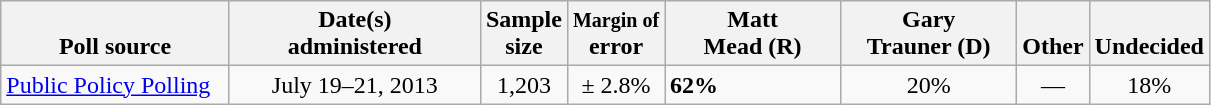<table class="wikitable">
<tr valign= bottom>
<th style="width:145px;">Poll source</th>
<th style="width:160px;">Date(s)<br>administered</th>
<th class=small>Sample<br>size</th>
<th><small>Margin of</small><br>error</th>
<th style="width:110px;">Matt<br>Mead (R)</th>
<th style="width:110px;">Gary<br>Trauner (D)</th>
<th>Other</th>
<th>Undecided</th>
</tr>
<tr>
<td><a href='#'>Public Policy Polling</a></td>
<td align=center>July 19–21, 2013</td>
<td align=center>1,203</td>
<td align=center>± 2.8%</td>
<td><strong>62%</strong></td>
<td align=center>20%</td>
<td align=center>—</td>
<td align=center>18%</td>
</tr>
</table>
